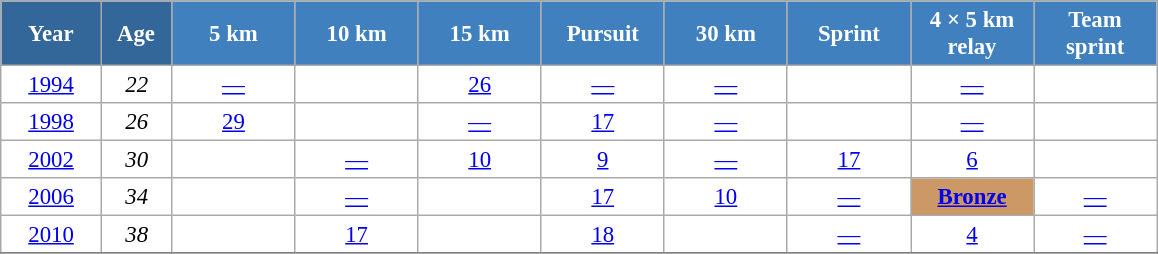<table class="wikitable" style="font-size:95%; text-align:center; border:grey solid 1px; border-collapse:collapse; background:#ffffff;">
<tr>
<th style="background-color:#369; color:white; width:60px;"> Year </th>
<th style="background-color:#369; color:white; width:40px;"> Age </th>
<th style="background-color:#4180be; color:white; width:75px;"> 5 km </th>
<th style="background-color:#4180be; color:white; width:75px;"> 10 km </th>
<th style="background-color:#4180be; color:white; width:75px;"> 15 km </th>
<th style="background-color:#4180be; color:white; width:75px;"> Pursuit </th>
<th style="background-color:#4180be; color:white; width:75px;"> 30 km </th>
<th style="background-color:#4180be; color:white; width:75px;"> Sprint </th>
<th style="background-color:#4180be; color:white; width:75px;"> 4 × 5 km <br> relay </th>
<th style="background-color:#4180be; color:white; width:75px;"> Team <br> sprint </th>
</tr>
<tr>
<td><a href='#'>1994</a></td>
<td><em>22</em></td>
<td><a href='#'>—</a></td>
<td></td>
<td><a href='#'>26</a></td>
<td><a href='#'>—</a></td>
<td><a href='#'>—</a></td>
<td></td>
<td><a href='#'>—</a></td>
<td></td>
</tr>
<tr>
<td><a href='#'>1998</a></td>
<td><em>26</em></td>
<td><a href='#'>29</a></td>
<td></td>
<td><a href='#'>—</a></td>
<td><a href='#'>17</a></td>
<td><a href='#'>—</a></td>
<td></td>
<td><a href='#'>—</a></td>
<td></td>
</tr>
<tr>
<td><a href='#'>2002</a></td>
<td><em>30</em></td>
<td></td>
<td><a href='#'>—</a></td>
<td><a href='#'>10</a></td>
<td><a href='#'>9</a></td>
<td><a href='#'>—</a></td>
<td><a href='#'>17</a></td>
<td><a href='#'>6</a></td>
<td></td>
</tr>
<tr>
<td><a href='#'>2006</a></td>
<td><em>34</em></td>
<td></td>
<td><a href='#'>—</a></td>
<td></td>
<td><a href='#'>17</a></td>
<td><a href='#'>10</a></td>
<td><a href='#'>—</a></td>
<td bgcolor="cc9966"><a href='#'><strong>Bronze</strong></a></td>
<td><a href='#'>—</a></td>
</tr>
<tr>
<td><a href='#'>2010</a></td>
<td><em>38</em></td>
<td></td>
<td><a href='#'>17</a></td>
<td></td>
<td><a href='#'>18</a></td>
<td><a href='#'></a></td>
<td><a href='#'>—</a></td>
<td><a href='#'>4</a></td>
<td><a href='#'>—</a></td>
</tr>
<tr>
</tr>
</table>
